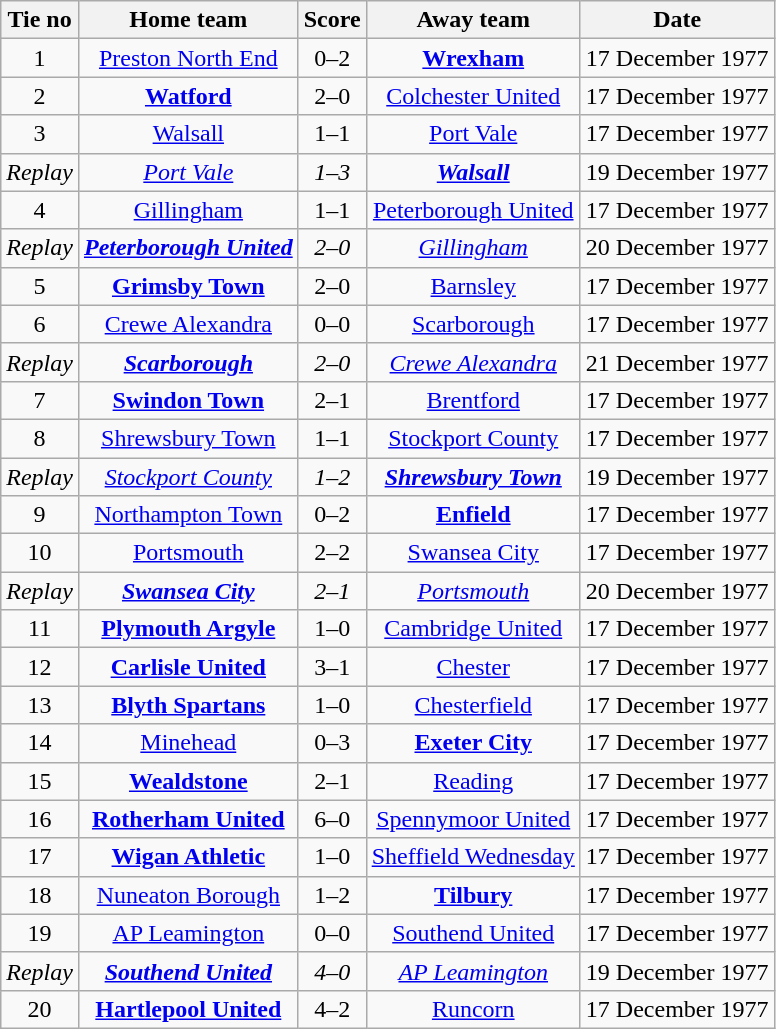<table class="wikitable" style="text-align: center">
<tr>
<th>Tie no</th>
<th>Home team</th>
<th>Score</th>
<th>Away team</th>
<th>Date</th>
</tr>
<tr>
<td>1</td>
<td><a href='#'>Preston North End</a></td>
<td>0–2</td>
<td><strong><a href='#'>Wrexham</a></strong></td>
<td>17 December 1977</td>
</tr>
<tr>
<td>2</td>
<td><strong><a href='#'>Watford</a></strong></td>
<td>2–0</td>
<td><a href='#'>Colchester United</a></td>
<td>17 December 1977</td>
</tr>
<tr>
<td>3</td>
<td><a href='#'>Walsall</a></td>
<td>1–1</td>
<td><a href='#'>Port Vale</a></td>
<td>17 December 1977</td>
</tr>
<tr>
<td><em>Replay</em></td>
<td><em><a href='#'>Port Vale</a></em></td>
<td><em>1–3</em></td>
<td><strong><em><a href='#'>Walsall</a></em></strong></td>
<td>19 December 1977</td>
</tr>
<tr>
<td>4</td>
<td><a href='#'>Gillingham</a></td>
<td>1–1</td>
<td><a href='#'>Peterborough United</a></td>
<td>17 December 1977</td>
</tr>
<tr>
<td><em>Replay</em></td>
<td><strong><em><a href='#'>Peterborough United</a></em></strong></td>
<td><em>2–0</em></td>
<td><em><a href='#'>Gillingham</a></em></td>
<td>20 December 1977</td>
</tr>
<tr>
<td>5</td>
<td><strong><a href='#'>Grimsby Town</a></strong></td>
<td>2–0</td>
<td><a href='#'>Barnsley</a></td>
<td>17 December 1977</td>
</tr>
<tr>
<td>6</td>
<td><a href='#'>Crewe Alexandra</a></td>
<td>0–0</td>
<td><a href='#'>Scarborough</a></td>
<td>17 December 1977</td>
</tr>
<tr>
<td><em>Replay</em></td>
<td><strong><em><a href='#'>Scarborough</a></em></strong></td>
<td><em>2–0</em></td>
<td><em><a href='#'>Crewe Alexandra</a></em></td>
<td>21 December 1977</td>
</tr>
<tr>
<td>7</td>
<td><strong><a href='#'>Swindon Town</a></strong></td>
<td>2–1</td>
<td><a href='#'>Brentford</a></td>
<td>17 December 1977</td>
</tr>
<tr>
<td>8</td>
<td><a href='#'>Shrewsbury Town</a></td>
<td>1–1</td>
<td><a href='#'>Stockport County</a></td>
<td>17 December 1977</td>
</tr>
<tr>
<td><em>Replay</em></td>
<td><em><a href='#'>Stockport County</a></em></td>
<td><em>1–2</em></td>
<td><strong><em><a href='#'>Shrewsbury Town</a></em></strong></td>
<td>19 December 1977</td>
</tr>
<tr>
<td>9</td>
<td><a href='#'>Northampton Town</a></td>
<td>0–2</td>
<td><strong><a href='#'>Enfield</a></strong></td>
<td>17 December 1977</td>
</tr>
<tr>
<td>10</td>
<td><a href='#'>Portsmouth</a></td>
<td>2–2</td>
<td><a href='#'>Swansea City</a></td>
<td>17 December 1977</td>
</tr>
<tr>
<td><em>Replay</em></td>
<td><strong><em><a href='#'>Swansea City</a></em></strong></td>
<td><em>2–1</em></td>
<td><em><a href='#'>Portsmouth</a></em></td>
<td>20 December 1977</td>
</tr>
<tr>
<td>11</td>
<td><strong><a href='#'>Plymouth Argyle</a></strong></td>
<td>1–0</td>
<td><a href='#'>Cambridge United</a></td>
<td>17 December 1977</td>
</tr>
<tr>
<td>12</td>
<td><strong><a href='#'>Carlisle United</a></strong></td>
<td>3–1</td>
<td><a href='#'>Chester</a></td>
<td>17 December 1977</td>
</tr>
<tr>
<td>13</td>
<td><strong><a href='#'>Blyth Spartans</a></strong></td>
<td>1–0</td>
<td><a href='#'>Chesterfield</a></td>
<td>17 December 1977</td>
</tr>
<tr>
<td>14</td>
<td><a href='#'>Minehead</a></td>
<td>0–3</td>
<td><strong><a href='#'>Exeter City</a></strong></td>
<td>17 December 1977</td>
</tr>
<tr>
<td>15</td>
<td><strong><a href='#'>Wealdstone</a></strong></td>
<td>2–1</td>
<td><a href='#'>Reading</a></td>
<td>17 December 1977</td>
</tr>
<tr>
<td>16</td>
<td><strong><a href='#'>Rotherham United</a></strong></td>
<td>6–0</td>
<td><a href='#'>Spennymoor United</a></td>
<td>17 December 1977</td>
</tr>
<tr>
<td>17</td>
<td><strong><a href='#'>Wigan Athletic</a></strong></td>
<td>1–0</td>
<td><a href='#'>Sheffield Wednesday</a></td>
<td>17 December 1977</td>
</tr>
<tr>
<td>18</td>
<td><a href='#'>Nuneaton Borough</a></td>
<td>1–2</td>
<td><strong><a href='#'>Tilbury</a></strong></td>
<td>17 December 1977</td>
</tr>
<tr>
<td>19</td>
<td><a href='#'>AP Leamington</a></td>
<td>0–0</td>
<td><a href='#'>Southend United</a></td>
<td>17 December 1977</td>
</tr>
<tr>
<td><em>Replay</em></td>
<td><strong><em><a href='#'>Southend United</a></em></strong></td>
<td><em>4–0</em></td>
<td><em><a href='#'>AP Leamington</a></em></td>
<td>19 December 1977</td>
</tr>
<tr>
<td>20</td>
<td><strong><a href='#'>Hartlepool United</a></strong></td>
<td>4–2</td>
<td><a href='#'>Runcorn</a></td>
<td>17 December 1977</td>
</tr>
</table>
